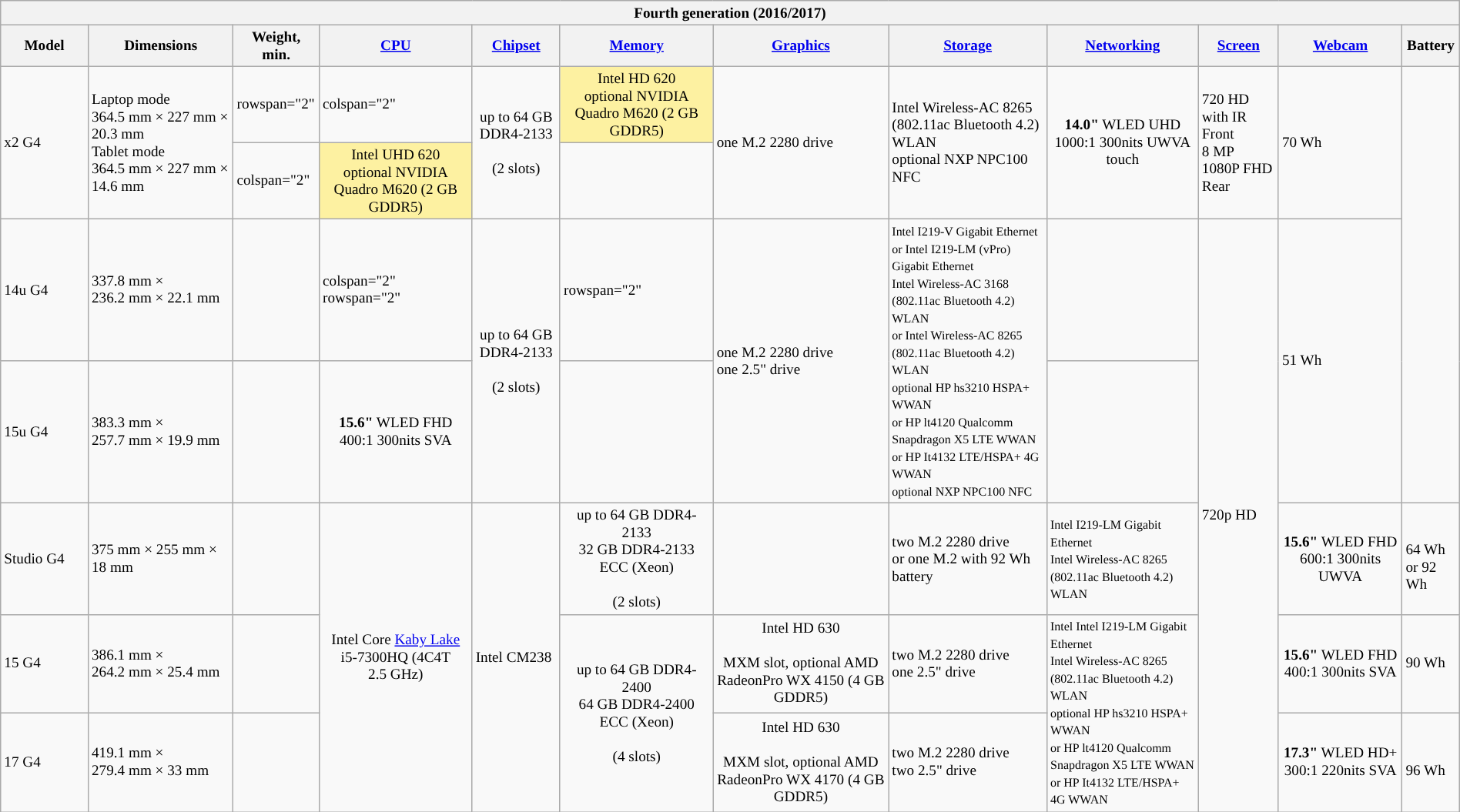<table class="wikitable" style="font-size: 80%; width: 100%;">
<tr>
<th colspan="13">Fourth generation (2016/2017)</th>
</tr>
<tr>
<th width="6%">Model</th>
<th>Dimensions</th>
<th>Weight, min.</th>
<th><a href='#'>CPU</a></th>
<th><a href='#'>Chipset</a></th>
<th><a href='#'>Memory</a></th>
<th><a href='#'>Graphics</a></th>
<th><a href='#'>Storage</a></th>
<th><a href='#'>Networking</a></th>
<th><a href='#'>Screen</a></th>
<th><a href='#'>Webcam</a></th>
<th>Battery</th>
</tr>
<tr>
<td rowspan="2">x2 G4 </td>
<td rowspan="2">Laptop mode 364.5 mm × 227 mm × 20.3 mm<br>Tablet mode 364.5 mm × 227 mm × 14.6 mm</td>
<td>rowspan="2" </td>
<td>colspan="2" </td>
<td rowspan="2" style="text-align:center;background:">up to 64 GB DDR4-2133<br><br>(2 slots)</td>
<td style="text-align:center;background:#fdf1a1;">Intel HD 620<br>optional NVIDIA Quadro M620 (2 GB GDDR5)</td>
<td rowspan="2">one M.2 2280 drive</td>
<td rowspan="2">Intel Wireless-AC 8265 (802.11ac Bluetooth 4.2) WLAN<br>optional NXP NPC100 NFC</td>
<td rowspan="2" style="text-align:center;background:"><strong>14.0"</strong> WLED UHD 1000:1 300nits UWVA touch<br></td>
<td rowspan="2">720 HD with IR Front<br>8 MP 1080P FHD Rear</td>
<td rowspan="2">70 Wh</td>
</tr>
<tr>
<td>colspan="2" </td>
<td style="text-align:center;background:#fdf1a1;">Intel UHD 620<br>optional NVIDIA Quadro M620 (2 GB GDDR5)</td>
</tr>
<tr>
<td>14u G4 </td>
<td>337.8 mm × 236.2 mm × 22.1 mm</td>
<td></td>
<td>colspan="2" rowspan="2" </td>
<td rowspan="2" rowspan="2" style="text-align:center;background:">up to 64 GB DDR4-2133<br><br>(2 slots)</td>
<td>rowspan="2" </td>
<td rowspan="2">one M.2 2280 drive<br>one 2.5" drive</td>
<td rowspan="2"><small>Intel I219-V Gigabit Ethernet<br><span>or Intel I219-LM (vPro) Gigabit Ethernet</span><br>Intel Wireless-AC 3168 (802.11ac Bluetooth 4.2) WLAN<br><span>or Intel Wireless-AC 8265 (802.11ac Bluetooth 4.2) WLAN</span><br>optional HP hs3210 HSPA+ WWAN<br><span>or HP lt4120 Qualcomm Snapdragon X5 LTE WWAN<br>or HP It4132 LTE/HSPA+ 4G WWAN</span><br>optional NXP NPC100 NFC</small></td>
<td></td>
<td rowspan="5">720p HD</td>
<td rowspan="2">51 Wh</td>
</tr>
<tr>
<td>15u G4 </td>
<td>383.3 mm × 257.7 mm × 19.9 mm</td>
<td></td>
<td style="text-align:center;background:"><strong>15.6"</strong> WLED FHD 400:1 300nits SVA<br></td>
</tr>
<tr>
<td>Studio G4 </td>
<td>375 mm × 255 mm × 18 mm</td>
<td></td>
<td rowspan="3" style="text-align:center;background:">Intel Core <a href='#'>Kaby Lake</a> <br> i5-7300HQ (4C4T 2.5 GHz)<br></td>
<td rowspan="3">Intel CM238</td>
<td style="text-align:center;background:">up to 64 GB DDR4-2133 <br>32 GB DDR4-2133 ECC (Xeon)<br><br>(2 slots)</td>
<td></td>
<td>two M.2 2280 drive<br>or one M.2 with 92 Wh battery</td>
<td><small>Intel I219-LM Gigabit Ethernet<br>Intel Wireless-AC 8265 (802.11ac Bluetooth 4.2) WLAN</small></td>
<td style="text-align:center;background:"><strong>15.6"</strong> WLED FHD 600:1 300nits UWVA<br></td>
<td><br>64 Wh<br>or 92 Wh</td>
</tr>
<tr>
<td>15 G4 </td>
<td>386.1 mm × 264.2 mm × 25.4 mm</td>
<td></td>
<td rowspan="2" style="text-align:center;background:">up to 64 GB DDR4-2400 <br>64 GB DDR4-2400 ECC (Xeon)<br><br>(4 slots)</td>
<td style="text-align:center;background:">Intel HD 630<br><br>MXM slot, optional AMD RadeonPro WX 4150 (4 GB GDDR5)<br></td>
<td>two M.2 2280 drive<br>one 2.5" drive</td>
<td rowspan="2"><small>Intel Intel I219-LM Gigabit Ethernet<br>Intel Wireless-AC 8265 (802.11ac Bluetooth 4.2) WLAN<br>optional HP hs3210 HSPA+ WWAN<br><span>or HP lt4120 Qualcomm Snapdragon X5 LTE WWAN<br>or HP It4132 LTE/HSPA+ 4G WWAN</span></small></td>
<td style="text-align:center;background:"><strong>15.6"</strong> WLED FHD 400:1 300nits SVA<br></td>
<td>90 Wh</td>
</tr>
<tr>
<td>17 G4 </td>
<td>419.1 mm × 279.4 mm × 33 mm</td>
<td></td>
<td style="text-align:center;background:">Intel HD 630<br><br>MXM slot, optional AMD RadeonPro WX 4170 (4 GB GDDR5)<br></td>
<td>two M.2 2280 drive<br>two 2.5" drive</td>
<td style="text-align:center;background:"><strong>17.3"</strong> WLED HD+ 300:1 220nits SVA<br></td>
<td><br>96 Wh</td>
</tr>
</table>
